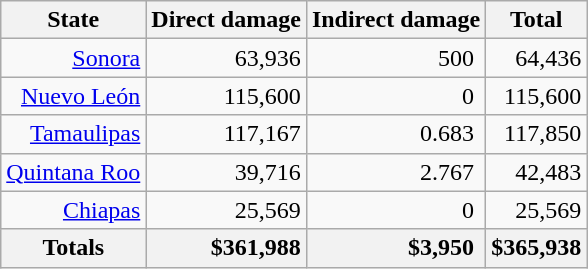<table class="wikitable floatright">
<tr>
<th>State</th>
<th>Direct damage</th>
<th>Indirect damage</th>
<th>Total</th>
</tr>
<tr style= "text-align: right;">
<td><a href='#'>Sonora</a></td>
<td>63,936</td>
<td>500 </td>
<td>64,436</td>
</tr>
<tr style= "text-align: right;">
<td><a href='#'>Nuevo León</a></td>
<td>115,600</td>
<td>0 </td>
<td>115,600</td>
</tr>
<tr style= "text-align: right;">
<td><a href='#'>Tamaulipas</a></td>
<td>117,167</td>
<td>0.683 </td>
<td>117,850</td>
</tr>
<tr style= "text-align: right;">
<td><a href='#'>Quintana Roo</a></td>
<td>39,716</td>
<td>2.767 </td>
<td>42,483</td>
</tr>
<tr style= "text-align: right;">
<td><a href='#'>Chiapas</a></td>
<td>25,569</td>
<td>0 </td>
<td>25,569</td>
</tr>
<tr>
<th>Totals</th>
<th style="text-align: right">$361,988</th>
<th style="text-align: right">$3,950 </th>
<th style="text-align: right">$365,938</th>
</tr>
</table>
